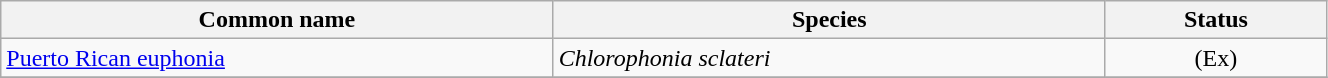<table width=70% class="wikitable">
<tr>
<th width=20%>Common name</th>
<th width=20%>Species</th>
<th width=8%>Status</th>
</tr>
<tr>
<td><a href='#'>Puerto Rican euphonia</a></td>
<td><em> Chlorophonia sclateri</em></td>
<td align=center>(Ex)</td>
</tr>
<tr>
</tr>
</table>
